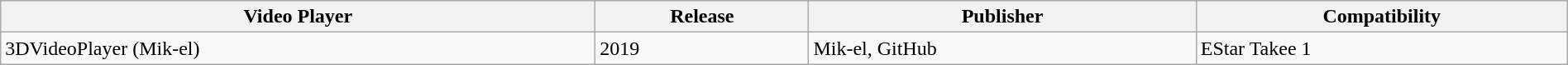<table class="wikitable sortable" style="width:100%;">
<tr>
<th>Video Player</th>
<th>Release</th>
<th>Publisher</th>
<th>Compatibility</th>
</tr>
<tr>
<td>3DVideoPlayer (Mik-el) </td>
<td>2019</td>
<td>Mik-el, GitHub</td>
<td>EStar Takee 1</td>
</tr>
</table>
